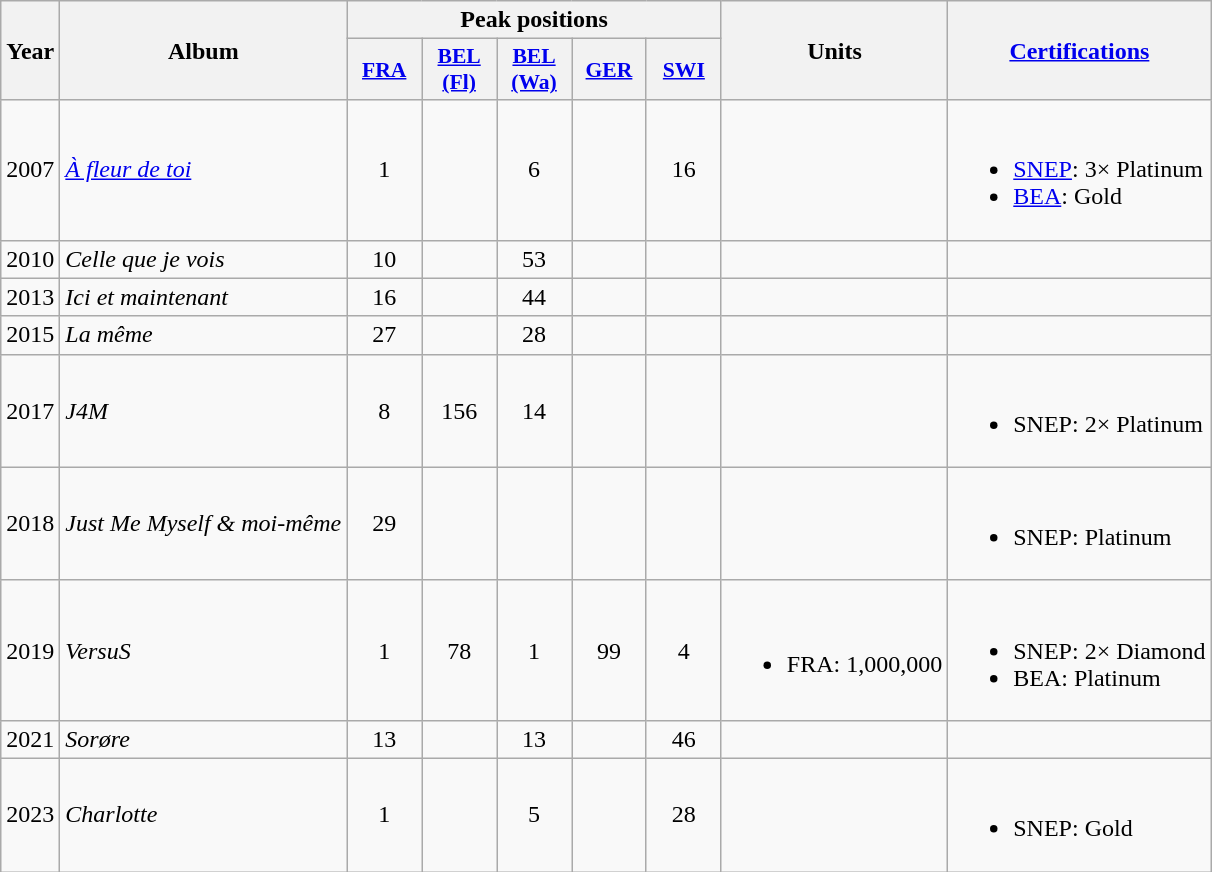<table class="wikitable">
<tr>
<th align="center" rowspan="2" width="10">Year</th>
<th align="center" rowspan="2">Album</th>
<th colspan="5" align="center" width="30">Peak positions</th>
<th rowspan="2">Units</th>
<th align="center" rowspan="2"><a href='#'>Certifications</a></th>
</tr>
<tr>
<th scope="col" style="width:3em;font-size:90%;"><a href='#'>FRA</a><br></th>
<th scope="col" style="width:3em;font-size:90%;"><a href='#'>BEL <br>(Fl)</a><br></th>
<th scope="col" style="width:3em;font-size:90%;"><a href='#'>BEL <br>(Wa)</a><br></th>
<th scope="col" style="width:3em;font-size:90%;"><a href='#'>GER</a><br></th>
<th scope="col" style="width:3em;font-size:90%;"><a href='#'>SWI</a><br></th>
</tr>
<tr>
<td align="center">2007</td>
<td><em><a href='#'>À fleur de toi</a></em></td>
<td align="center">1</td>
<td align="center"></td>
<td align="center">6</td>
<td align="center"></td>
<td align="center">16</td>
<td></td>
<td><br><ul><li><a href='#'>SNEP</a>: 3× Platinum</li><li><a href='#'>BEA</a>: Gold</li></ul></td>
</tr>
<tr>
<td align="center">2010</td>
<td><em>Celle que je vois</em></td>
<td align="center">10</td>
<td align="center"></td>
<td align="center">53</td>
<td align="center"></td>
<td align="center"></td>
<td></td>
<td></td>
</tr>
<tr>
<td align="center">2013</td>
<td><em>Ici et maintenant</em></td>
<td align="center">16</td>
<td align="center"></td>
<td align="center">44</td>
<td align="center"></td>
<td align="center"></td>
<td></td>
<td></td>
</tr>
<tr>
<td align="center">2015</td>
<td><em>La même</em></td>
<td align="center">27</td>
<td align="center"></td>
<td align="center">28</td>
<td align="center"></td>
<td align="center"></td>
<td></td>
<td></td>
</tr>
<tr>
<td align="center">2017</td>
<td><em>J4M</em></td>
<td align="center">8</td>
<td align="center">156</td>
<td align="center">14</td>
<td align="center"></td>
<td align="center"></td>
<td></td>
<td><br><ul><li>SNEP: 2× Platinum</li></ul></td>
</tr>
<tr>
<td align="center">2018</td>
<td><em>Just Me Myself & moi-même</em></td>
<td align="center">29</td>
<td align="center"></td>
<td align="center"></td>
<td align="center"></td>
<td align="center"></td>
<td></td>
<td><br><ul><li>SNEP: Platinum</li></ul></td>
</tr>
<tr>
<td align="center">2019</td>
<td><em>VersuS</em> <br></td>
<td align="center">1</td>
<td align="center">78</td>
<td align="center">1</td>
<td align="center">99</td>
<td align="center">4</td>
<td><br><ul><li>FRA: 1,000,000</li></ul></td>
<td><br><ul><li>SNEP: 2× Diamond</li><li>BEA: Platinum</li></ul></td>
</tr>
<tr>
<td align="center">2021</td>
<td><em>Sorøre</em> <br></td>
<td align="center">13</td>
<td align="center"></td>
<td align="center">13</td>
<td align="center"></td>
<td align="center">46</td>
<td></td>
<td></td>
</tr>
<tr>
<td align="center">2023</td>
<td><em>Charlotte</em></td>
<td align="center">1</td>
<td align="center"></td>
<td align="center">5</td>
<td align="center"></td>
<td align="center">28</td>
<td></td>
<td><br><ul><li>SNEP: Gold</li></ul></td>
</tr>
</table>
